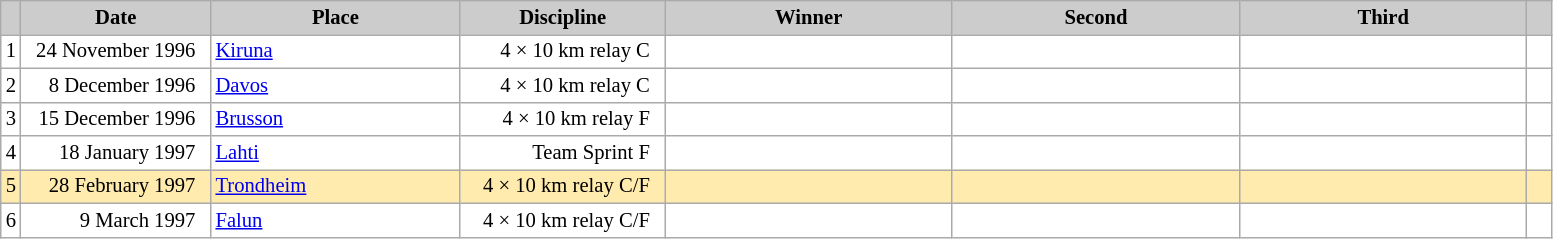<table class="wikitable plainrowheaders" style="background:#fff; font-size:86%; line-height:16px; border:grey solid 1px; border-collapse:collapse;">
<tr style="background:#ccc; text-align:center;">
<th scope="col" style="background:#ccc; width=20 px;"></th>
<th scope="col" style="background:#ccc; width:120px;">Date</th>
<th scope="col" style="background:#ccc; width:160px;">Place</th>
<th scope="col" style="background:#ccc; width:130px;">Discipline</th>
<th scope="col" style="background:#ccc; width:185px;">Winner</th>
<th scope="col" style="background:#ccc; width:185px;">Second</th>
<th scope="col" style="background:#ccc; width:185px;">Third</th>
<th scope="col" style="background:#ccc; width:10px;"></th>
</tr>
<tr>
<td align=center>1</td>
<td align=right>24 November 1996  </td>
<td> <a href='#'>Kiruna</a></td>
<td align=right>4 × 10 km relay C  </td>
<td></td>
<td></td>
<td></td>
<td></td>
</tr>
<tr>
<td align=center>2</td>
<td align=right>8 December 1996  </td>
<td> <a href='#'>Davos</a></td>
<td align=right>4 × 10 km relay C  </td>
<td></td>
<td></td>
<td></td>
<td></td>
</tr>
<tr>
<td align=center>3</td>
<td align=right>15 December 1996  </td>
<td> <a href='#'>Brusson</a></td>
<td align=right>4 × 10 km relay F  </td>
<td></td>
<td></td>
<td></td>
<td></td>
</tr>
<tr>
<td align=center>4</td>
<td align=right>18 January 1997  </td>
<td> <a href='#'>Lahti</a></td>
<td align=right>Team Sprint F  </td>
<td></td>
<td></td>
<td></td>
<td></td>
</tr>
<tr style="background:#FFEBAD">
<td align=center>5</td>
<td align=right>28 February 1997  </td>
<td> <a href='#'>Trondheim</a></td>
<td align=right>4 × 10 km relay C/F  </td>
<td></td>
<td></td>
<td></td>
<td></td>
</tr>
<tr>
<td align=center>6</td>
<td align=right>9 March 1997  </td>
<td> <a href='#'>Falun</a></td>
<td align=right>4 × 10 km relay C/F  </td>
<td></td>
<td></td>
<td></td>
<td></td>
</tr>
</table>
